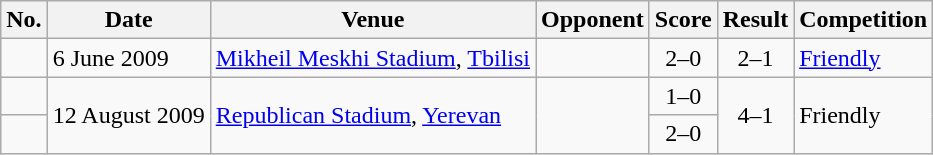<table class="wikitable plainrowheaders sortable">
<tr>
<th>No.</th>
<th>Date</th>
<th>Venue</th>
<th>Opponent</th>
<th>Score</th>
<th>Result</th>
<th>Competition</th>
</tr>
<tr>
<td scope="row"></td>
<td>6 June 2009</td>
<td><a href='#'>Mikheil Meskhi Stadium</a>, <a href='#'>Tbilisi</a></td>
<td></td>
<td align=center>2–0</td>
<td align=center>2–1</td>
<td><a href='#'>Friendly</a></td>
</tr>
<tr>
<td scope="row"></td>
<td rowspan="2">12 August 2009</td>
<td rowspan="2"><a href='#'>Republican Stadium</a>, <a href='#'>Yerevan</a></td>
<td rowspan="2"></td>
<td align=center>1–0</td>
<td rowspan="2" align=center>4–1</td>
<td rowspan="2">Friendly</td>
</tr>
<tr>
<td scope="row"></td>
<td align=center>2–0</td>
</tr>
</table>
